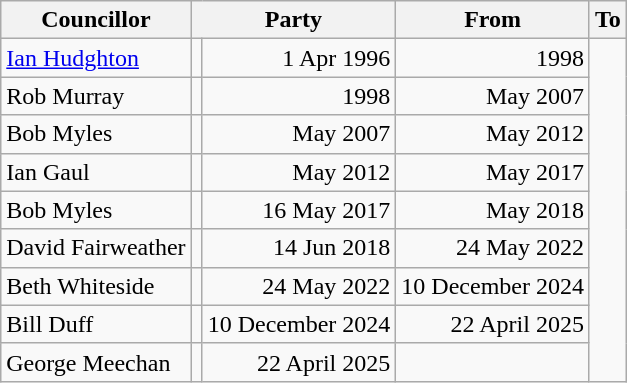<table class=wikitable>
<tr>
<th>Councillor</th>
<th colspan=2>Party</th>
<th>From</th>
<th>To</th>
</tr>
<tr>
<td><a href='#'>Ian Hudghton</a></td>
<td></td>
<td align=right>1 Apr 1996</td>
<td align=right>1998</td>
</tr>
<tr>
<td>Rob Murray</td>
<td></td>
<td align=right>1998</td>
<td align=right>May 2007</td>
</tr>
<tr>
<td>Bob Myles</td>
<td></td>
<td align=right>May 2007</td>
<td align=right>May 2012</td>
</tr>
<tr>
<td>Ian Gaul</td>
<td></td>
<td align=right>May 2012</td>
<td align=right>May 2017</td>
</tr>
<tr>
<td>Bob Myles</td>
<td></td>
<td align=right>16 May 2017</td>
<td align=right>May 2018</td>
</tr>
<tr>
<td>David Fairweather</td>
<td></td>
<td align=right>14 Jun 2018</td>
<td align=right>24 May 2022</td>
</tr>
<tr>
<td>Beth Whiteside</td>
<td></td>
<td align=right>24 May 2022</td>
<td align=right>10 December 2024</td>
</tr>
<tr>
<td>Bill Duff</td>
<td></td>
<td align=right>10 December 2024</td>
<td align=right>22 April 2025</td>
</tr>
<tr>
<td>George Meechan</td>
<td></td>
<td align=right>22 April 2025</td>
<td align=right></td>
</tr>
</table>
